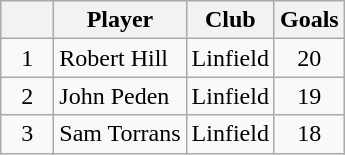<table class="wikitable">
<tr>
<th width="28"></th>
<th>Player</th>
<th>Club</th>
<th>Goals</th>
</tr>
<tr>
<td align=center>1</td>
<td>Robert Hill</td>
<td>Linfield</td>
<td align=center>20</td>
</tr>
<tr>
<td align=center>2</td>
<td>John Peden</td>
<td>Linfield</td>
<td align=center>19</td>
</tr>
<tr>
<td align=center>3</td>
<td>Sam Torrans</td>
<td>Linfield</td>
<td align=center>18</td>
</tr>
</table>
